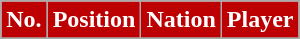<table class="wikitable sortable">
<tr>
<th style="background:#bd0102; color:#fff;" scope="col">No.</th>
<th style="background:#bd0102; color:#fff;" scope="col">Position</th>
<th style="background:#bd0102; color:#fff;" scope="col">Nation</th>
<th style="background:#bd0102; color:#fff;" scope="col">Player</th>
</tr>
<tr>
</tr>
</table>
